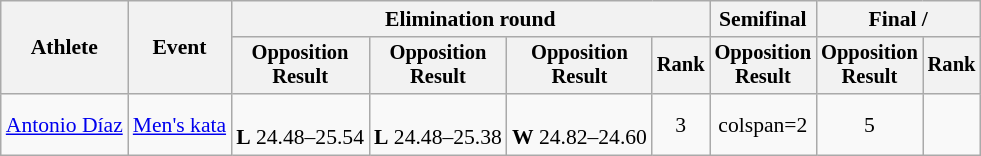<table class=wikitable style=font-size:90%;text-align:center>
<tr>
<th rowspan=2>Athlete</th>
<th rowspan=2>Event</th>
<th colspan=4>Elimination round</th>
<th>Semifinal</th>
<th colspan=2>Final / </th>
</tr>
<tr style=font-size:95%>
<th>Opposition<br>Result</th>
<th>Opposition<br>Result</th>
<th>Opposition<br>Result</th>
<th>Rank</th>
<th>Opposition<br>Result</th>
<th>Opposition<br>Result</th>
<th>Rank</th>
</tr>
<tr>
<td align=left><a href='#'>Antonio Díaz</a></td>
<td align=left><a href='#'>Men's kata</a></td>
<td><br><strong>L</strong> 24.48–25.54</td>
<td><br><strong>L</strong> 24.48–25.38</td>
<td><br><strong>W</strong> 24.82–24.60</td>
<td>3</td>
<td>colspan=2 </td>
<td>5</td>
</tr>
</table>
